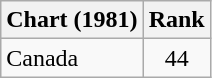<table class="wikitable">
<tr>
<th align="left">Chart (1981)</th>
<th style="text-align:center;">Rank</th>
</tr>
<tr>
<td>Canada</td>
<td style="text-align:center;">44</td>
</tr>
</table>
